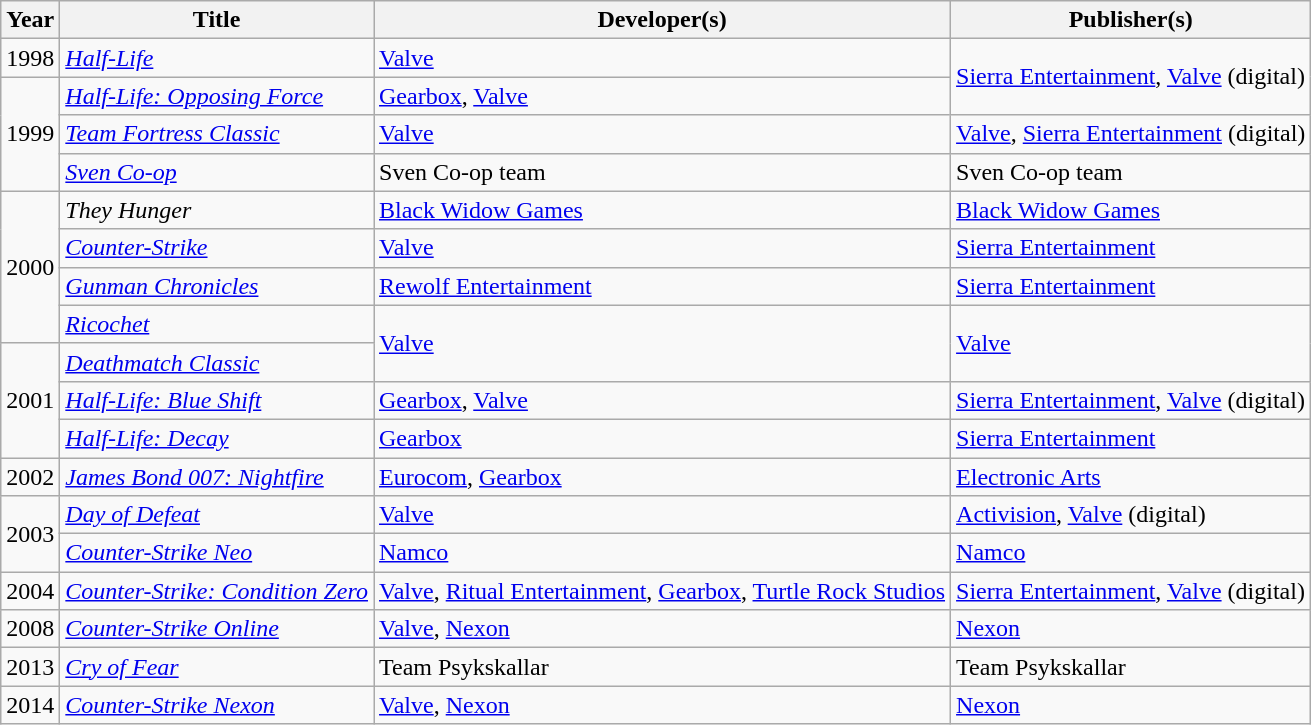<table class="wikitable sortable">
<tr>
<th>Year</th>
<th>Title</th>
<th>Developer(s)</th>
<th>Publisher(s)</th>
</tr>
<tr>
<td>1998</td>
<td><em><a href='#'>Half-Life</a></em></td>
<td><a href='#'>Valve</a></td>
<td rowspan="2"><a href='#'>Sierra Entertainment</a>, <a href='#'>Valve</a> (digital)</td>
</tr>
<tr>
<td rowspan="3">1999</td>
<td><em><a href='#'>Half-Life: Opposing Force</a></em></td>
<td><a href='#'>Gearbox</a>, <a href='#'>Valve</a></td>
</tr>
<tr>
<td><em><a href='#'>Team Fortress Classic</a></em></td>
<td><a href='#'>Valve</a></td>
<td><a href='#'>Valve</a>, <a href='#'>Sierra Entertainment</a> (digital)</td>
</tr>
<tr>
<td><em><a href='#'>Sven Co-op</a></em></td>
<td>Sven Co-op team</td>
<td>Sven Co-op team</td>
</tr>
<tr>
<td rowspan="4">2000</td>
<td><em>They Hunger</em></td>
<td><a href='#'>Black Widow Games</a></td>
<td><a href='#'>Black Widow Games</a></td>
</tr>
<tr>
<td><em><a href='#'>Counter-Strike</a></em></td>
<td><a href='#'>Valve</a></td>
<td><a href='#'>Sierra Entertainment</a></td>
</tr>
<tr>
<td><em><a href='#'>Gunman Chronicles</a></em></td>
<td><a href='#'>Rewolf Entertainment</a></td>
<td><a href='#'>Sierra Entertainment</a></td>
</tr>
<tr>
<td><em><a href='#'>Ricochet</a></em></td>
<td rowspan="2"><a href='#'>Valve</a></td>
<td rowspan="2"><a href='#'>Valve</a></td>
</tr>
<tr>
<td rowspan="3">2001</td>
<td><em><a href='#'>Deathmatch Classic</a></em></td>
</tr>
<tr>
<td><em><a href='#'>Half-Life: Blue Shift</a></em></td>
<td><a href='#'>Gearbox</a>, <a href='#'>Valve</a></td>
<td><a href='#'>Sierra Entertainment</a>, <a href='#'>Valve</a> (digital)</td>
</tr>
<tr>
<td><em><a href='#'>Half-Life: Decay</a></em></td>
<td><a href='#'>Gearbox</a></td>
<td><a href='#'>Sierra Entertainment</a></td>
</tr>
<tr>
<td>2002</td>
<td><em><a href='#'>James Bond 007: Nightfire</a></em></td>
<td><a href='#'>Eurocom</a>, <a href='#'>Gearbox</a></td>
<td><a href='#'>Electronic Arts</a></td>
</tr>
<tr>
<td rowspan="2">2003</td>
<td><em><a href='#'>Day of Defeat</a></em></td>
<td><a href='#'>Valve</a></td>
<td><a href='#'>Activision</a>, <a href='#'>Valve</a> (digital)</td>
</tr>
<tr>
<td><em><a href='#'>Counter-Strike Neo</a></em></td>
<td><a href='#'>Namco</a></td>
<td><a href='#'>Namco</a></td>
</tr>
<tr>
<td>2004</td>
<td><em><a href='#'>Counter-Strike: Condition Zero</a></em></td>
<td><a href='#'>Valve</a>, <a href='#'>Ritual Entertainment</a>, <a href='#'>Gearbox</a>, <a href='#'>Turtle Rock Studios</a></td>
<td><a href='#'>Sierra Entertainment</a>, <a href='#'>Valve</a> (digital)</td>
</tr>
<tr>
<td>2008</td>
<td><em><a href='#'>Counter-Strike Online</a></em></td>
<td><a href='#'>Valve</a>, <a href='#'>Nexon</a></td>
<td><a href='#'>Nexon</a></td>
</tr>
<tr>
<td>2013</td>
<td><em><a href='#'>Cry of Fear</a></em></td>
<td>Team Psykskallar</td>
<td>Team Psykskallar</td>
</tr>
<tr>
<td>2014</td>
<td><em><a href='#'>Counter-Strike Nexon</a></em></td>
<td><a href='#'>Valve</a>, <a href='#'>Nexon</a></td>
<td><a href='#'>Nexon</a></td>
</tr>
</table>
